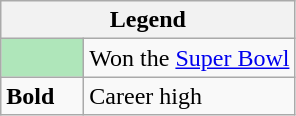<table class="wikitable mw-collapsible">
<tr>
<th colspan="2">Legend</th>
</tr>
<tr>
<td style="background:#afe6ba; width:3em;"></td>
<td>Won the <a href='#'>Super Bowl</a></td>
</tr>
<tr>
<td><strong>Bold</strong></td>
<td>Career high</td>
</tr>
</table>
